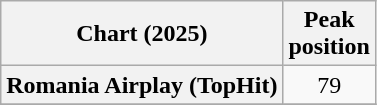<table class="wikitable plainrowheaders" style="text-align:center">
<tr>
<th scope="col">Chart (2025)</th>
<th scope="col">Peak<br>position</th>
</tr>
<tr>
<th scope="row">Romania Airplay (TopHit)</th>
<td>79</td>
</tr>
<tr>
</tr>
</table>
